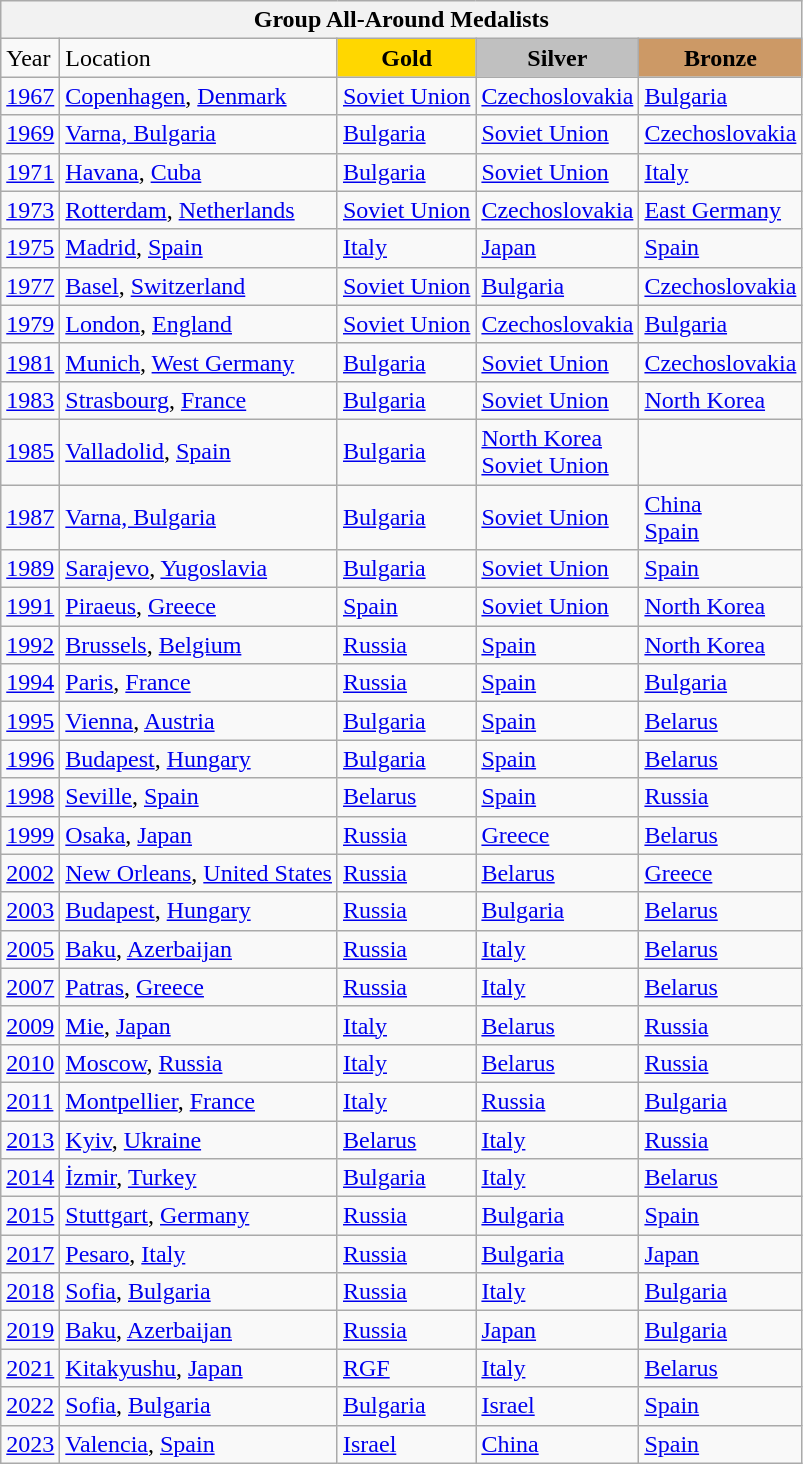<table class="wikitable">
<tr>
<th colspan=5 align="center"><strong>Group All-Around Medalists</strong></th>
</tr>
<tr>
<td>Year</td>
<td>Location</td>
<td style="text-align:center;background-color:gold;"><strong>Gold</strong></td>
<td style="text-align:center;background-color:silver;"><strong>Silver</strong></td>
<td style="text-align:center;background-color:#CC9966;"><strong>Bronze</strong></td>
</tr>
<tr>
<td><a href='#'>1967</a></td>
<td> <a href='#'>Copenhagen</a>, <a href='#'>Denmark</a></td>
<td> <a href='#'>Soviet Union</a></td>
<td> <a href='#'>Czechoslovakia</a></td>
<td> <a href='#'>Bulgaria</a></td>
</tr>
<tr>
<td><a href='#'>1969</a></td>
<td> <a href='#'>Varna, Bulgaria</a></td>
<td> <a href='#'>Bulgaria</a></td>
<td> <a href='#'>Soviet Union</a></td>
<td> <a href='#'>Czechoslovakia</a></td>
</tr>
<tr>
<td><a href='#'>1971</a></td>
<td> <a href='#'>Havana</a>, <a href='#'>Cuba</a></td>
<td> <a href='#'>Bulgaria</a></td>
<td> <a href='#'>Soviet Union</a></td>
<td> <a href='#'>Italy</a></td>
</tr>
<tr>
<td><a href='#'>1973</a></td>
<td> <a href='#'>Rotterdam</a>, <a href='#'>Netherlands</a></td>
<td> <a href='#'>Soviet Union</a></td>
<td> <a href='#'>Czechoslovakia</a></td>
<td> <a href='#'>East Germany</a></td>
</tr>
<tr>
<td><a href='#'>1975</a></td>
<td> <a href='#'>Madrid</a>, <a href='#'>Spain</a></td>
<td> <a href='#'>Italy</a></td>
<td> <a href='#'>Japan</a></td>
<td> <a href='#'>Spain</a></td>
</tr>
<tr>
<td><a href='#'>1977</a></td>
<td> <a href='#'>Basel</a>, <a href='#'>Switzerland</a></td>
<td> <a href='#'>Soviet Union</a></td>
<td> <a href='#'>Bulgaria</a></td>
<td> <a href='#'>Czechoslovakia</a></td>
</tr>
<tr>
<td><a href='#'>1979</a></td>
<td> <a href='#'>London</a>, <a href='#'>England</a></td>
<td> <a href='#'>Soviet Union</a></td>
<td> <a href='#'>Czechoslovakia</a></td>
<td> <a href='#'>Bulgaria</a></td>
</tr>
<tr>
<td><a href='#'>1981</a></td>
<td> <a href='#'>Munich</a>, <a href='#'>West Germany</a></td>
<td> <a href='#'>Bulgaria</a></td>
<td> <a href='#'>Soviet Union</a></td>
<td> <a href='#'>Czechoslovakia</a></td>
</tr>
<tr>
<td><a href='#'>1983</a></td>
<td> <a href='#'>Strasbourg</a>, <a href='#'>France</a></td>
<td> <a href='#'>Bulgaria</a></td>
<td> <a href='#'>Soviet Union</a></td>
<td> <a href='#'>North Korea</a></td>
</tr>
<tr>
<td><a href='#'>1985</a></td>
<td> <a href='#'>Valladolid</a>, <a href='#'>Spain</a></td>
<td> <a href='#'>Bulgaria</a></td>
<td> <a href='#'>North Korea</a><br> <a href='#'>Soviet Union</a></td>
<td></td>
</tr>
<tr>
<td><a href='#'>1987</a></td>
<td> <a href='#'>Varna, Bulgaria</a></td>
<td> <a href='#'>Bulgaria</a></td>
<td> <a href='#'>Soviet Union</a></td>
<td> <a href='#'>China</a><br> <a href='#'>Spain</a></td>
</tr>
<tr>
<td><a href='#'>1989</a></td>
<td> <a href='#'>Sarajevo</a>, <a href='#'>Yugoslavia</a></td>
<td> <a href='#'>Bulgaria</a></td>
<td> <a href='#'>Soviet Union</a></td>
<td> <a href='#'>Spain</a></td>
</tr>
<tr>
<td><a href='#'>1991</a></td>
<td> <a href='#'>Piraeus</a>, <a href='#'>Greece</a></td>
<td> <a href='#'>Spain</a></td>
<td> <a href='#'>Soviet Union</a></td>
<td> <a href='#'>North Korea</a></td>
</tr>
<tr>
<td><a href='#'>1992</a></td>
<td> <a href='#'>Brussels</a>, <a href='#'>Belgium</a></td>
<td> <a href='#'>Russia</a></td>
<td> <a href='#'>Spain</a></td>
<td> <a href='#'>North Korea</a></td>
</tr>
<tr>
<td><a href='#'>1994</a></td>
<td> <a href='#'>Paris</a>, <a href='#'>France</a></td>
<td> <a href='#'>Russia</a></td>
<td> <a href='#'>Spain</a></td>
<td> <a href='#'>Bulgaria</a></td>
</tr>
<tr>
<td><a href='#'>1995</a></td>
<td> <a href='#'>Vienna</a>, <a href='#'>Austria</a></td>
<td> <a href='#'>Bulgaria</a></td>
<td> <a href='#'>Spain</a></td>
<td> <a href='#'>Belarus</a></td>
</tr>
<tr>
<td><a href='#'>1996</a></td>
<td> <a href='#'>Budapest</a>, <a href='#'>Hungary</a></td>
<td> <a href='#'>Bulgaria</a></td>
<td> <a href='#'>Spain</a></td>
<td> <a href='#'>Belarus</a></td>
</tr>
<tr>
<td><a href='#'>1998</a></td>
<td> <a href='#'>Seville</a>, <a href='#'>Spain</a></td>
<td> <a href='#'>Belarus</a></td>
<td> <a href='#'>Spain</a></td>
<td> <a href='#'>Russia</a></td>
</tr>
<tr>
<td><a href='#'>1999</a></td>
<td> <a href='#'>Osaka</a>, <a href='#'>Japan</a></td>
<td> <a href='#'>Russia</a></td>
<td> <a href='#'>Greece</a></td>
<td> <a href='#'>Belarus</a></td>
</tr>
<tr>
<td><a href='#'>2002</a></td>
<td> <a href='#'>New Orleans</a>, <a href='#'>United States</a></td>
<td> <a href='#'>Russia</a></td>
<td> <a href='#'>Belarus</a></td>
<td> <a href='#'>Greece</a></td>
</tr>
<tr>
<td><a href='#'>2003</a></td>
<td> <a href='#'>Budapest</a>, <a href='#'>Hungary</a></td>
<td> <a href='#'>Russia</a></td>
<td> <a href='#'>Bulgaria</a></td>
<td> <a href='#'>Belarus</a></td>
</tr>
<tr>
<td><a href='#'>2005</a></td>
<td> <a href='#'>Baku</a>, <a href='#'>Azerbaijan</a></td>
<td> <a href='#'>Russia</a></td>
<td> <a href='#'>Italy</a></td>
<td> <a href='#'>Belarus</a></td>
</tr>
<tr>
<td><a href='#'>2007</a></td>
<td> <a href='#'>Patras</a>, <a href='#'>Greece</a></td>
<td> <a href='#'>Russia</a></td>
<td> <a href='#'>Italy</a></td>
<td> <a href='#'>Belarus</a></td>
</tr>
<tr>
<td><a href='#'>2009</a></td>
<td> <a href='#'>Mie</a>, <a href='#'>Japan</a></td>
<td> <a href='#'>Italy</a></td>
<td> <a href='#'>Belarus</a></td>
<td> <a href='#'>Russia</a></td>
</tr>
<tr>
<td><a href='#'>2010</a></td>
<td> <a href='#'>Moscow</a>, <a href='#'>Russia</a></td>
<td> <a href='#'>Italy</a></td>
<td> <a href='#'>Belarus</a></td>
<td> <a href='#'>Russia</a></td>
</tr>
<tr>
<td><a href='#'>2011</a></td>
<td> <a href='#'>Montpellier</a>, <a href='#'>France</a></td>
<td> <a href='#'>Italy</a></td>
<td> <a href='#'>Russia</a></td>
<td> <a href='#'>Bulgaria</a></td>
</tr>
<tr>
<td><a href='#'>2013</a></td>
<td> <a href='#'>Kyiv</a>, <a href='#'>Ukraine</a></td>
<td> <a href='#'>Belarus</a></td>
<td> <a href='#'>Italy</a></td>
<td> <a href='#'>Russia</a></td>
</tr>
<tr>
<td><a href='#'>2014</a></td>
<td> <a href='#'>İzmir</a>, <a href='#'>Turkey</a></td>
<td> <a href='#'>Bulgaria</a></td>
<td> <a href='#'>Italy</a></td>
<td> <a href='#'>Belarus</a></td>
</tr>
<tr>
<td><a href='#'>2015</a></td>
<td> <a href='#'>Stuttgart</a>, <a href='#'>Germany</a></td>
<td> <a href='#'>Russia</a></td>
<td> <a href='#'>Bulgaria</a></td>
<td> <a href='#'>Spain</a></td>
</tr>
<tr>
<td><a href='#'>2017</a></td>
<td> <a href='#'>Pesaro</a>, <a href='#'>Italy</a></td>
<td> <a href='#'>Russia</a></td>
<td> <a href='#'>Bulgaria</a></td>
<td> <a href='#'>Japan</a></td>
</tr>
<tr>
<td><a href='#'>2018</a></td>
<td> <a href='#'>Sofia</a>, <a href='#'>Bulgaria</a></td>
<td> <a href='#'>Russia</a></td>
<td> <a href='#'>Italy</a></td>
<td> <a href='#'>Bulgaria</a></td>
</tr>
<tr>
<td><a href='#'>2019</a></td>
<td> <a href='#'>Baku</a>, <a href='#'>Azerbaijan</a></td>
<td> <a href='#'>Russia</a></td>
<td> <a href='#'>Japan</a></td>
<td> <a href='#'>Bulgaria</a></td>
</tr>
<tr>
<td><a href='#'>2021</a></td>
<td> <a href='#'>Kitakyushu</a>, <a href='#'>Japan</a></td>
<td><a href='#'>RGF</a></td>
<td> <a href='#'>Italy</a></td>
<td> <a href='#'>Belarus</a></td>
</tr>
<tr>
<td><a href='#'>2022</a></td>
<td> <a href='#'>Sofia</a>, <a href='#'>Bulgaria</a></td>
<td> <a href='#'>Bulgaria</a></td>
<td> <a href='#'>Israel</a></td>
<td> <a href='#'>Spain</a></td>
</tr>
<tr>
<td><a href='#'>2023</a></td>
<td> <a href='#'>Valencia</a>, <a href='#'>Spain</a></td>
<td> <a href='#'>Israel</a></td>
<td> <a href='#'>China</a></td>
<td> <a href='#'>Spain</a></td>
</tr>
</table>
